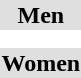<table>
<tr bgcolor="DFDFDF">
<td colspan="4" align="center"><strong>Men</strong></td>
</tr>
<tr>
<td></td>
<td></td>
<td></td>
<td></td>
</tr>
<tr>
<td></td>
<td></td>
<td></td>
<td></td>
</tr>
<tr>
</tr>
<tr bgcolor="DFDFDF">
<td colspan="4" align="center"><strong>Women</strong></td>
</tr>
<tr>
<td></td>
<td></td>
<td></td>
<td></td>
</tr>
<tr>
<td></td>
<td></td>
<td></td>
<td></td>
</tr>
</table>
